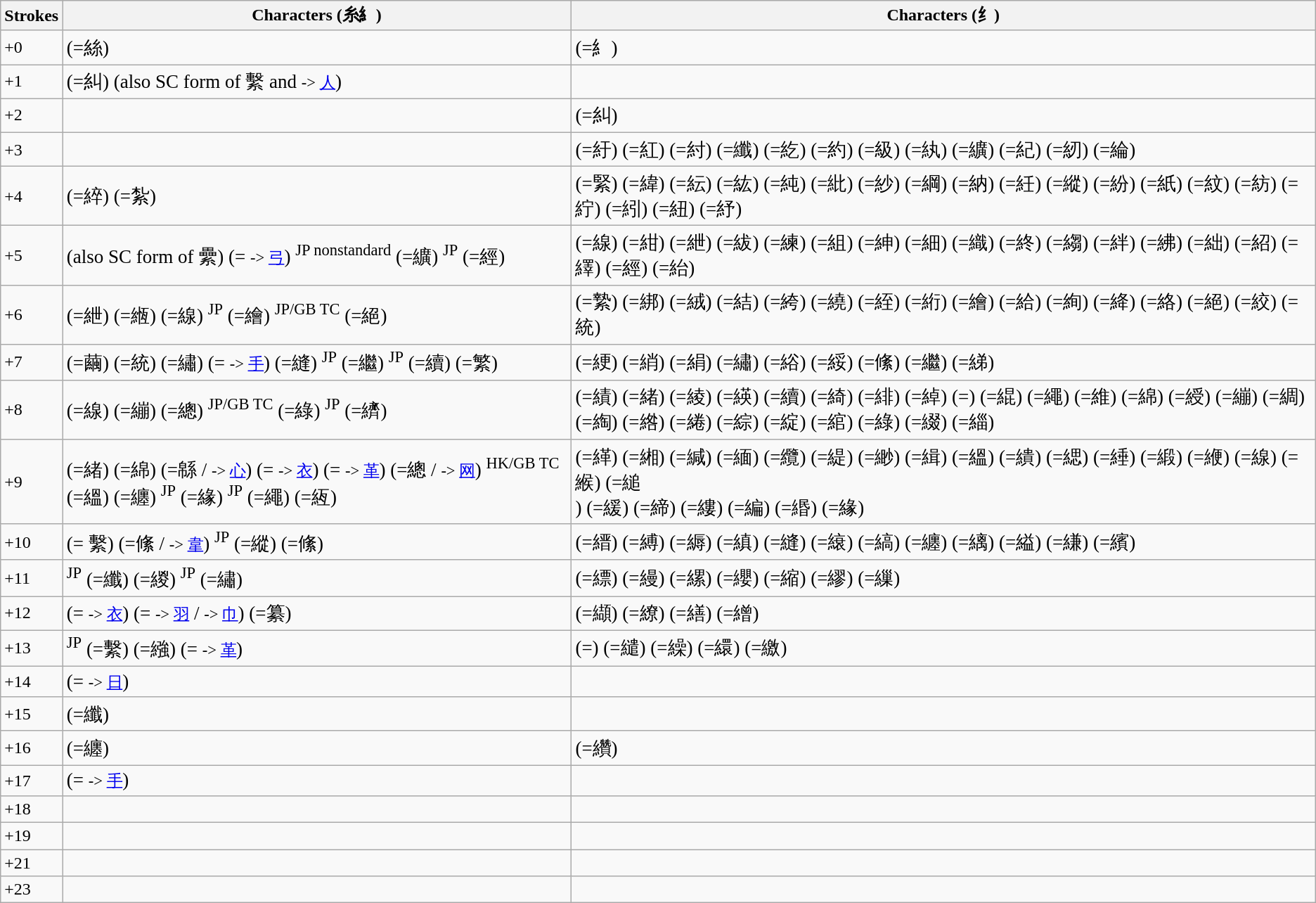<table class="wikitable">
<tr>
<th>Strokes</th>
<th>Characters (糸糹)</th>
<th>Characters (纟)</th>
</tr>
<tr>
<td>+0</td>
<td style="font-size: large;" lang="zh-Hant"> (=絲) </td>
<td style="font-size: large;" lang="zh-Hans"> (=糹)</td>
</tr>
<tr>
<td>+1</td>
<td style="font-size: large;" lang="zh-Hant"> (=糾)  (also SC form of 繫 and  <small>-> <a href='#'>人</a></small>)</td>
<td style="font-size: large;" lang="zh-Hans"></td>
</tr>
<tr>
<td>+2</td>
<td style="font-size: large;" lang="zh-Hant">   </td>
<td style="font-size: large;" lang="zh-Hans"> (=糾)</td>
</tr>
<tr>
<td>+3</td>
<td style="font-size: large;" lang="zh-Hant">         </td>
<td style="font-size: large;" lang="zh-Hans"> (=紆)  (=紅)  (=紂)  (=纖)  (=紇)  (=約)  (=級)  (=紈)  (=纊)  (=紀)  (=紉)  (=綸)</td>
</tr>
<tr>
<td>+4</td>
<td style="font-size: large;" lang="zh-Hant">                          (=綷)   (=紮) </td>
<td style="font-size: large;" lang="zh-Hans"> (=緊)  (=緯)  (=紜)  (=紘)  (=純)  (=紕)  (=紗)  (=綱)  (=納)  (=紝)  (=縱)  (=紛)  (=紙)  (=紋)  (=紡)  (=紵)  (=紖)  (=紐)  (=紓)</td>
</tr>
<tr>
<td>+5</td>
<td style="font-size: large;" lang="zh-Hant">        (also SC form of 纍)                     (= <small>-> <a href='#'>弓</a></small>)        <sup>JP nonstandard</sup> (=纊) <sup>JP</sup> (=經)</td>
<td style="font-size: large;" lang="zh-Hans"> (=線)  (=紺)  (=紲)  (=紱)  (=練)  (=組)  (=紳)  (=細)  (=織)  (=終)  (=縐)  (=絆)  (=紼)  (=絀)  (=紹)  (=繹)  (=經)  (=紿)</td>
</tr>
<tr>
<td>+6</td>
<td style="font-size: large;" lang="zh-Hant">   (=紲)            (=緪)          (=線)                 <sup>JP</sup> (=繪) <sup>JP/GB TC</sup> (=絕)</td>
<td style="font-size: large;" lang="zh-Hans"> (=縶)  (=綁)  (=絨)  (=結)  (=絝)  (=繞)  (=絰)  (=絎)  (=繪)  (=給)  (=絢)  (=絳)  (=絡)  (=絕)  (=絞)  (=統)</td>
</tr>
<tr>
<td>+7</td>
<td style="font-size: large;" lang="zh-Hant">  (=繭)           (=統)        (=繡)         (= <small>-> <a href='#'>手</a></small>)        (=縫) <sup>JP</sup> (=繼) <sup>JP</sup> (=續)   (=繁)</td>
<td style="font-size: large;" lang="zh-Hans"> (=綆)  (=綃)  (=絹)  (=繡)  (=綌)  (=綏)  (=絛)  (=繼)  (=綈)</td>
</tr>
<tr>
<td>+8</td>
<td style="font-size: large;" lang="zh-Hant">                (=線)         (=繃)                             (=總) <sup>JP/GB TC</sup> (=綠)   <sup>JP</sup> (=纃)</td>
<td style="font-size: large;" lang="zh-Hans"> (=績)  (=緒)  (=綾)  (=緓)  (=續)  (=綺)  (=緋)  (=綽)  (=)  (=緄)  (=繩)  (=維)  (=綿)  (=綬)  (=繃)  (=綢)  (=綯)  (=綹)  (=綣)  (=綜)  (=綻)  (=綰)  (=綠)  (=綴)  (=緇)</td>
</tr>
<tr>
<td>+9</td>
<td style="font-size: large;" lang="zh-Hant">  (=緒)       (=綿)      (=緜 /  <small>-> <a href='#'>心</a></small>)     (= <small>-> <a href='#'>衣</a></small>)   (= <small>-> <a href='#'>革</a></small>)     (=總 /  <small>-> <a href='#'>网</a></small>)                 <sup>HK/GB TC</sup> (=縕)   (=纏)   <sup>JP</sup> (=緣)   <sup>JP</sup> (=繩)   (=絚) </td>
<td style="font-size: large;" lang="zh-Hans"> (=緙)  (=緗)  (=緘)  (=緬)  (=纜)  (=緹)  (=緲)  (=緝)  (=縕)  (=繢)  (=緦)  (=綞)  (=緞)  (=緶)  (=線)  (=緱)  (=縋<br>)  (=緩)  (=締)  (=縷)  (=編)  (=緡)  (=緣)</td>
</tr>
<tr>
<td>+10</td>
<td style="font-size: large;" lang="zh-Hant">                 (= 繫)   (=絛 /  <small>-> <a href='#'>韋</a></small>)            <sup>JP</sup> (=縱)  (=絛) </td>
<td style="font-size: large;" lang="zh-Hans"> (=縉)  (=縛)  (=縟)  (=縝)  (=縫)  (=縗)  (=縞)  (=纏)  (=縭)  (=縊)  (=縑)  (=繽)</td>
</tr>
<tr>
<td>+11</td>
<td style="font-size: large;" lang="zh-Hant">                                <sup>JP</sup> (=纖)  (=緵) <sup>JP</sup> (=繡)</td>
<td style="font-size: large;" lang="zh-Hans"> (=縹)  (=縵)  (=縲)  (=纓)  (=縮)  (=繆)  (=繅)</td>
</tr>
<tr>
<td>+12</td>
<td style="font-size: large;" lang="zh-Hant"> (= <small>-> <a href='#'>衣</a></small>)             (= <small>-> <a href='#'>羽</a></small> /  <small>-> <a href='#'>巾</a></small>)            (=纂)   </td>
<td style="font-size: large;" lang="zh-Hans"> (=纈)  (=繚)  (=繕)  (=繒)</td>
</tr>
<tr>
<td>+13</td>
<td style="font-size: large;" lang="zh-Hant"><sup>JP</sup> (=繫)  (=繈)        (= <small>-> <a href='#'>革</a></small>)           </td>
<td style="font-size: large;" lang="zh-Hans"> (=)  (=繾)  (=繰)  (=繯)  (=繳)</td>
</tr>
<tr>
<td>+14</td>
<td style="font-size: large;" lang="zh-Hant">       (= <small>-> <a href='#'>日</a></small>)  </td>
<td style="font-size: large;" lang="zh-Hans"></td>
</tr>
<tr>
<td>+15</td>
<td style="font-size: large;" lang="zh-Hant">           (=纖)  </td>
<td style="font-size: large;" lang="zh-Hans"></td>
</tr>
<tr>
<td>+16</td>
<td style="font-size: large;" lang="zh-Hant">  (=纏)</td>
<td style="font-size: large;" lang="zh-Hans"> (=纘)</td>
</tr>
<tr>
<td>+17</td>
<td style="font-size: large;" lang="zh-Hant">  (= <small>-> <a href='#'>手</a></small>)  </td>
<td style="font-size: large;" lang="zh-Hans"></td>
</tr>
<tr>
<td>+18</td>
<td style="font-size: large;" lang="zh-Hant"></td>
<td style="font-size: large;" lang="zh-Hans"></td>
</tr>
<tr>
<td>+19</td>
<td style="font-size: large;" lang="zh-Hant">   </td>
<td style="font-size: large;" lang="zh-Hans"></td>
</tr>
<tr>
<td>+21</td>
<td style="font-size: large;" lang="zh-Hant"> </td>
<td style="font-size: large;" lang="zh-Hans"></td>
</tr>
<tr>
<td>+23</td>
<td style="font-size: large;" lang="zh-Hant"></td>
<td style="font-size: large;" lang="zh-Hans"></td>
</tr>
</table>
